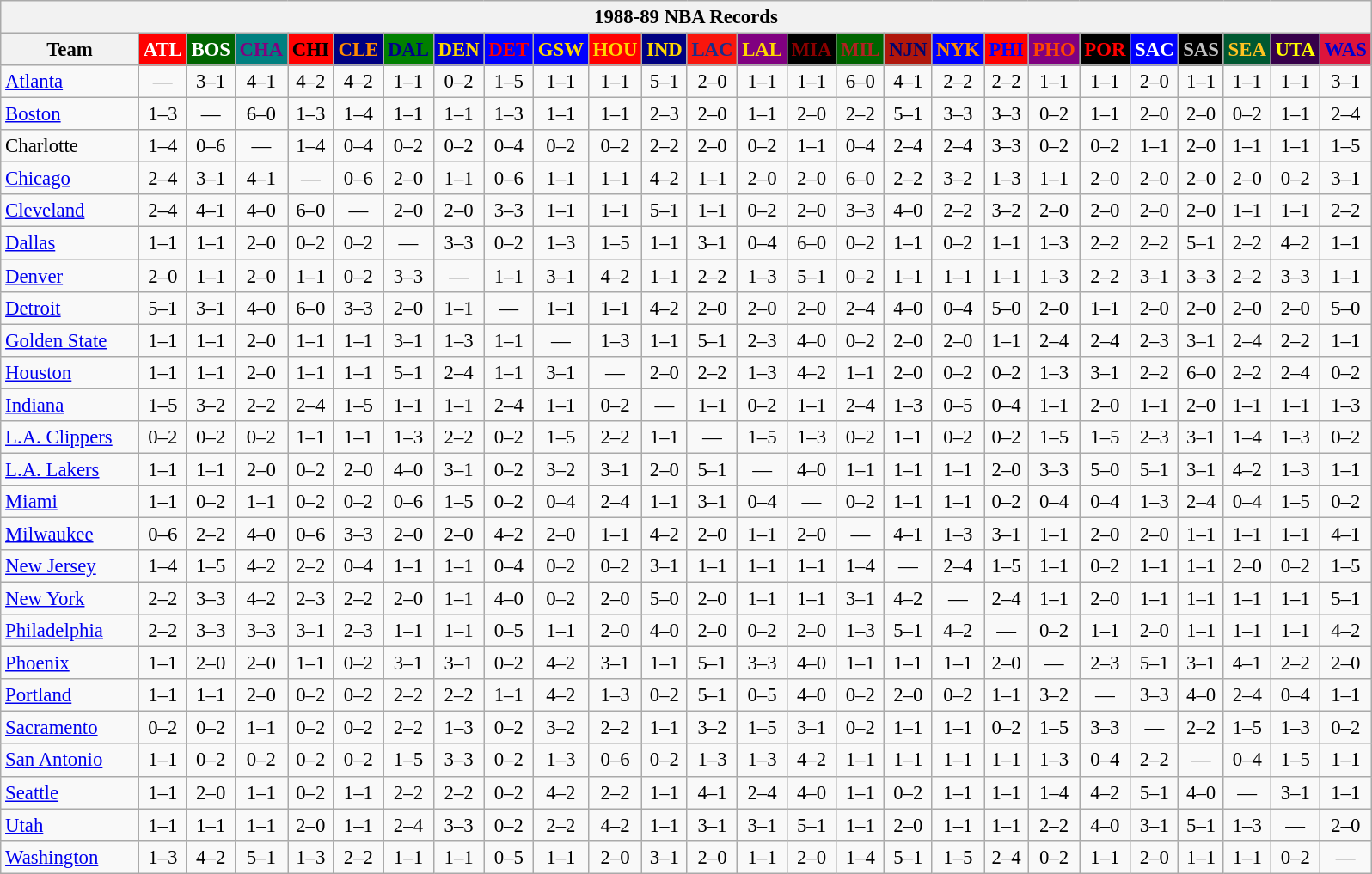<table class="wikitable" style="font-size:95%; text-align:center;">
<tr>
<th colspan=26>1988-89 NBA Records</th>
</tr>
<tr>
<th width=100>Team</th>
<th style="background:#FF0000;color:#FFFFFF;width=35">ATL</th>
<th style="background:#006400;color:#FFFFFF;width=35">BOS</th>
<th style="background:#008080;color:#800080;width=35">CHA</th>
<th style="background:#FF0000;color:#000000;width=35">CHI</th>
<th style="background:#000080;color:#FF8C00;width=35">CLE</th>
<th style="background:#008000;color:#00008B;width=35">DAL</th>
<th style="background:#0000CD;color:#FFD700;width=35">DEN</th>
<th style="background:#0000FF;color:#FF0000;width=35">DET</th>
<th style="background:#0000FF;color:#FFD700;width=35">GSW</th>
<th style="background:#FF0000;color:#FFD700;width=35">HOU</th>
<th style="background:#000080;color:#FFD700;width=35">IND</th>
<th style="background:#F9160D;color:#1A2E8B;width=35">LAC</th>
<th style="background:#800080;color:#FFD700;width=35">LAL</th>
<th style="background:#000000;color:#8B0000;width=35">MIA</th>
<th style="background:#006400;color:#B22222;width=35">MIL</th>
<th style="background:#B0170C;color:#00056D;width=35">NJN</th>
<th style="background:#0000FF;color:#FF8C00;width=35">NYK</th>
<th style="background:#FF0000;color:#0000FF;width=35">PHI</th>
<th style="background:#800080;color:#FF4500;width=35">PHO</th>
<th style="background:#000000;color:#FF0000;width=35">POR</th>
<th style="background:#0000FF;color:#FFFFFF;width=35">SAC</th>
<th style="background:#000000;color:#C0C0C0;width=35">SAS</th>
<th style="background:#005831;color:#FFC322;width=35">SEA</th>
<th style="background:#36004A;color:#FFFF00;width=35">UTA</th>
<th style="background:#DC143C;color:#0000CD;width=35">WAS</th>
</tr>
<tr>
<td style="text-align:left;"><a href='#'>Atlanta</a></td>
<td>—</td>
<td>3–1</td>
<td>4–1</td>
<td>4–2</td>
<td>4–2</td>
<td>1–1</td>
<td>0–2</td>
<td>1–5</td>
<td>1–1</td>
<td>1–1</td>
<td>5–1</td>
<td>2–0</td>
<td>1–1</td>
<td>1–1</td>
<td>6–0</td>
<td>4–1</td>
<td>2–2</td>
<td>2–2</td>
<td>1–1</td>
<td>1–1</td>
<td>2–0</td>
<td>1–1</td>
<td>1–1</td>
<td>1–1</td>
<td>3–1</td>
</tr>
<tr>
<td style="text-align:left;"><a href='#'>Boston</a></td>
<td>1–3</td>
<td>—</td>
<td>6–0</td>
<td>1–3</td>
<td>1–4</td>
<td>1–1</td>
<td>1–1</td>
<td>1–3</td>
<td>1–1</td>
<td>1–1</td>
<td>2–3</td>
<td>2–0</td>
<td>1–1</td>
<td>2–0</td>
<td>2–2</td>
<td>5–1</td>
<td>3–3</td>
<td>3–3</td>
<td>0–2</td>
<td>1–1</td>
<td>2–0</td>
<td>2–0</td>
<td>0–2</td>
<td>1–1</td>
<td>2–4</td>
</tr>
<tr>
<td style="text-align:left;">Charlotte</td>
<td>1–4</td>
<td>0–6</td>
<td>—</td>
<td>1–4</td>
<td>0–4</td>
<td>0–2</td>
<td>0–2</td>
<td>0–4</td>
<td>0–2</td>
<td>0–2</td>
<td>2–2</td>
<td>2–0</td>
<td>0–2</td>
<td>1–1</td>
<td>0–4</td>
<td>2–4</td>
<td>2–4</td>
<td>3–3</td>
<td>0–2</td>
<td>0–2</td>
<td>1–1</td>
<td>2–0</td>
<td>1–1</td>
<td>1–1</td>
<td>1–5</td>
</tr>
<tr>
<td style="text-align:left;"><a href='#'>Chicago</a></td>
<td>2–4</td>
<td>3–1</td>
<td>4–1</td>
<td>—</td>
<td>0–6</td>
<td>2–0</td>
<td>1–1</td>
<td>0–6</td>
<td>1–1</td>
<td>1–1</td>
<td>4–2</td>
<td>1–1</td>
<td>2–0</td>
<td>2–0</td>
<td>6–0</td>
<td>2–2</td>
<td>3–2</td>
<td>1–3</td>
<td>1–1</td>
<td>2–0</td>
<td>2–0</td>
<td>2–0</td>
<td>2–0</td>
<td>0–2</td>
<td>3–1</td>
</tr>
<tr>
<td style="text-align:left;"><a href='#'>Cleveland</a></td>
<td>2–4</td>
<td>4–1</td>
<td>4–0</td>
<td>6–0</td>
<td>—</td>
<td>2–0</td>
<td>2–0</td>
<td>3–3</td>
<td>1–1</td>
<td>1–1</td>
<td>5–1</td>
<td>1–1</td>
<td>0–2</td>
<td>2–0</td>
<td>3–3</td>
<td>4–0</td>
<td>2–2</td>
<td>3–2</td>
<td>2–0</td>
<td>2–0</td>
<td>2–0</td>
<td>2–0</td>
<td>1–1</td>
<td>1–1</td>
<td>2–2</td>
</tr>
<tr>
<td style="text-align:left;"><a href='#'>Dallas</a></td>
<td>1–1</td>
<td>1–1</td>
<td>2–0</td>
<td>0–2</td>
<td>0–2</td>
<td>—</td>
<td>3–3</td>
<td>0–2</td>
<td>1–3</td>
<td>1–5</td>
<td>1–1</td>
<td>3–1</td>
<td>0–4</td>
<td>6–0</td>
<td>0–2</td>
<td>1–1</td>
<td>0–2</td>
<td>1–1</td>
<td>1–3</td>
<td>2–2</td>
<td>2–2</td>
<td>5–1</td>
<td>2–2</td>
<td>4–2</td>
<td>1–1</td>
</tr>
<tr>
<td style="text-align:left;"><a href='#'>Denver</a></td>
<td>2–0</td>
<td>1–1</td>
<td>2–0</td>
<td>1–1</td>
<td>0–2</td>
<td>3–3</td>
<td>—</td>
<td>1–1</td>
<td>3–1</td>
<td>4–2</td>
<td>1–1</td>
<td>2–2</td>
<td>1–3</td>
<td>5–1</td>
<td>0–2</td>
<td>1–1</td>
<td>1–1</td>
<td>1–1</td>
<td>1–3</td>
<td>2–2</td>
<td>3–1</td>
<td>3–3</td>
<td>2–2</td>
<td>3–3</td>
<td>1–1</td>
</tr>
<tr>
<td style="text-align:left;"><a href='#'>Detroit</a></td>
<td>5–1</td>
<td>3–1</td>
<td>4–0</td>
<td>6–0</td>
<td>3–3</td>
<td>2–0</td>
<td>1–1</td>
<td>—</td>
<td>1–1</td>
<td>1–1</td>
<td>4–2</td>
<td>2–0</td>
<td>2–0</td>
<td>2–0</td>
<td>2–4</td>
<td>4–0</td>
<td>0–4</td>
<td>5–0</td>
<td>2–0</td>
<td>1–1</td>
<td>2–0</td>
<td>2–0</td>
<td>2–0</td>
<td>2–0</td>
<td>5–0</td>
</tr>
<tr>
<td style="text-align:left;"><a href='#'>Golden State</a></td>
<td>1–1</td>
<td>1–1</td>
<td>2–0</td>
<td>1–1</td>
<td>1–1</td>
<td>3–1</td>
<td>1–3</td>
<td>1–1</td>
<td>—</td>
<td>1–3</td>
<td>1–1</td>
<td>5–1</td>
<td>2–3</td>
<td>4–0</td>
<td>0–2</td>
<td>2–0</td>
<td>2–0</td>
<td>1–1</td>
<td>2–4</td>
<td>2–4</td>
<td>2–3</td>
<td>3–1</td>
<td>2–4</td>
<td>2–2</td>
<td>1–1</td>
</tr>
<tr>
<td style="text-align:left;"><a href='#'>Houston</a></td>
<td>1–1</td>
<td>1–1</td>
<td>2–0</td>
<td>1–1</td>
<td>1–1</td>
<td>5–1</td>
<td>2–4</td>
<td>1–1</td>
<td>3–1</td>
<td>—</td>
<td>2–0</td>
<td>2–2</td>
<td>1–3</td>
<td>4–2</td>
<td>1–1</td>
<td>2–0</td>
<td>0–2</td>
<td>0–2</td>
<td>1–3</td>
<td>3–1</td>
<td>2–2</td>
<td>6–0</td>
<td>2–2</td>
<td>2–4</td>
<td>0–2</td>
</tr>
<tr>
<td style="text-align:left;"><a href='#'>Indiana</a></td>
<td>1–5</td>
<td>3–2</td>
<td>2–2</td>
<td>2–4</td>
<td>1–5</td>
<td>1–1</td>
<td>1–1</td>
<td>2–4</td>
<td>1–1</td>
<td>0–2</td>
<td>—</td>
<td>1–1</td>
<td>0–2</td>
<td>1–1</td>
<td>2–4</td>
<td>1–3</td>
<td>0–5</td>
<td>0–4</td>
<td>1–1</td>
<td>2–0</td>
<td>1–1</td>
<td>2–0</td>
<td>1–1</td>
<td>1–1</td>
<td>1–3</td>
</tr>
<tr>
<td style="text-align:left;"><a href='#'>L.A. Clippers</a></td>
<td>0–2</td>
<td>0–2</td>
<td>0–2</td>
<td>1–1</td>
<td>1–1</td>
<td>1–3</td>
<td>2–2</td>
<td>0–2</td>
<td>1–5</td>
<td>2–2</td>
<td>1–1</td>
<td>—</td>
<td>1–5</td>
<td>1–3</td>
<td>0–2</td>
<td>1–1</td>
<td>0–2</td>
<td>0–2</td>
<td>1–5</td>
<td>1–5</td>
<td>2–3</td>
<td>3–1</td>
<td>1–4</td>
<td>1–3</td>
<td>0–2</td>
</tr>
<tr>
<td style="text-align:left;"><a href='#'>L.A. Lakers</a></td>
<td>1–1</td>
<td>1–1</td>
<td>2–0</td>
<td>0–2</td>
<td>2–0</td>
<td>4–0</td>
<td>3–1</td>
<td>0–2</td>
<td>3–2</td>
<td>3–1</td>
<td>2–0</td>
<td>5–1</td>
<td>—</td>
<td>4–0</td>
<td>1–1</td>
<td>1–1</td>
<td>1–1</td>
<td>2–0</td>
<td>3–3</td>
<td>5–0</td>
<td>5–1</td>
<td>3–1</td>
<td>4–2</td>
<td>1–3</td>
<td>1–1</td>
</tr>
<tr>
<td style="text-align:left;"><a href='#'>Miami</a></td>
<td>1–1</td>
<td>0–2</td>
<td>1–1</td>
<td>0–2</td>
<td>0–2</td>
<td>0–6</td>
<td>1–5</td>
<td>0–2</td>
<td>0–4</td>
<td>2–4</td>
<td>1–1</td>
<td>3–1</td>
<td>0–4</td>
<td>—</td>
<td>0–2</td>
<td>1–1</td>
<td>1–1</td>
<td>0–2</td>
<td>0–4</td>
<td>0–4</td>
<td>1–3</td>
<td>2–4</td>
<td>0–4</td>
<td>1–5</td>
<td>0–2</td>
</tr>
<tr>
<td style="text-align:left;"><a href='#'>Milwaukee</a></td>
<td>0–6</td>
<td>2–2</td>
<td>4–0</td>
<td>0–6</td>
<td>3–3</td>
<td>2–0</td>
<td>2–0</td>
<td>4–2</td>
<td>2–0</td>
<td>1–1</td>
<td>4–2</td>
<td>2–0</td>
<td>1–1</td>
<td>2–0</td>
<td>—</td>
<td>4–1</td>
<td>1–3</td>
<td>3–1</td>
<td>1–1</td>
<td>2–0</td>
<td>2–0</td>
<td>1–1</td>
<td>1–1</td>
<td>1–1</td>
<td>4–1</td>
</tr>
<tr>
<td style="text-align:left;"><a href='#'>New Jersey</a></td>
<td>1–4</td>
<td>1–5</td>
<td>4–2</td>
<td>2–2</td>
<td>0–4</td>
<td>1–1</td>
<td>1–1</td>
<td>0–4</td>
<td>0–2</td>
<td>0–2</td>
<td>3–1</td>
<td>1–1</td>
<td>1–1</td>
<td>1–1</td>
<td>1–4</td>
<td>—</td>
<td>2–4</td>
<td>1–5</td>
<td>1–1</td>
<td>0–2</td>
<td>1–1</td>
<td>1–1</td>
<td>2–0</td>
<td>0–2</td>
<td>1–5</td>
</tr>
<tr>
<td style="text-align:left;"><a href='#'>New York</a></td>
<td>2–2</td>
<td>3–3</td>
<td>4–2</td>
<td>2–3</td>
<td>2–2</td>
<td>2–0</td>
<td>1–1</td>
<td>4–0</td>
<td>0–2</td>
<td>2–0</td>
<td>5–0</td>
<td>2–0</td>
<td>1–1</td>
<td>1–1</td>
<td>3–1</td>
<td>4–2</td>
<td>—</td>
<td>2–4</td>
<td>1–1</td>
<td>2–0</td>
<td>1–1</td>
<td>1–1</td>
<td>1–1</td>
<td>1–1</td>
<td>5–1</td>
</tr>
<tr>
<td style="text-align:left;"><a href='#'>Philadelphia</a></td>
<td>2–2</td>
<td>3–3</td>
<td>3–3</td>
<td>3–1</td>
<td>2–3</td>
<td>1–1</td>
<td>1–1</td>
<td>0–5</td>
<td>1–1</td>
<td>2–0</td>
<td>4–0</td>
<td>2–0</td>
<td>0–2</td>
<td>2–0</td>
<td>1–3</td>
<td>5–1</td>
<td>4–2</td>
<td>—</td>
<td>0–2</td>
<td>1–1</td>
<td>2–0</td>
<td>1–1</td>
<td>1–1</td>
<td>1–1</td>
<td>4–2</td>
</tr>
<tr>
<td style="text-align:left;"><a href='#'>Phoenix</a></td>
<td>1–1</td>
<td>2–0</td>
<td>2–0</td>
<td>1–1</td>
<td>0–2</td>
<td>3–1</td>
<td>3–1</td>
<td>0–2</td>
<td>4–2</td>
<td>3–1</td>
<td>1–1</td>
<td>5–1</td>
<td>3–3</td>
<td>4–0</td>
<td>1–1</td>
<td>1–1</td>
<td>1–1</td>
<td>2–0</td>
<td>—</td>
<td>2–3</td>
<td>5–1</td>
<td>3–1</td>
<td>4–1</td>
<td>2–2</td>
<td>2–0</td>
</tr>
<tr>
<td style="text-align:left;"><a href='#'>Portland</a></td>
<td>1–1</td>
<td>1–1</td>
<td>2–0</td>
<td>0–2</td>
<td>0–2</td>
<td>2–2</td>
<td>2–2</td>
<td>1–1</td>
<td>4–2</td>
<td>1–3</td>
<td>0–2</td>
<td>5–1</td>
<td>0–5</td>
<td>4–0</td>
<td>0–2</td>
<td>2–0</td>
<td>0–2</td>
<td>1–1</td>
<td>3–2</td>
<td>—</td>
<td>3–3</td>
<td>4–0</td>
<td>2–4</td>
<td>0–4</td>
<td>1–1</td>
</tr>
<tr>
<td style="text-align:left;"><a href='#'>Sacramento</a></td>
<td>0–2</td>
<td>0–2</td>
<td>1–1</td>
<td>0–2</td>
<td>0–2</td>
<td>2–2</td>
<td>1–3</td>
<td>0–2</td>
<td>3–2</td>
<td>2–2</td>
<td>1–1</td>
<td>3–2</td>
<td>1–5</td>
<td>3–1</td>
<td>0–2</td>
<td>1–1</td>
<td>1–1</td>
<td>0–2</td>
<td>1–5</td>
<td>3–3</td>
<td>—</td>
<td>2–2</td>
<td>1–5</td>
<td>1–3</td>
<td>0–2</td>
</tr>
<tr>
<td style="text-align:left;"><a href='#'>San Antonio</a></td>
<td>1–1</td>
<td>0–2</td>
<td>0–2</td>
<td>0–2</td>
<td>0–2</td>
<td>1–5</td>
<td>3–3</td>
<td>0–2</td>
<td>1–3</td>
<td>0–6</td>
<td>0–2</td>
<td>1–3</td>
<td>1–3</td>
<td>4–2</td>
<td>1–1</td>
<td>1–1</td>
<td>1–1</td>
<td>1–1</td>
<td>1–3</td>
<td>0–4</td>
<td>2–2</td>
<td>—</td>
<td>0–4</td>
<td>1–5</td>
<td>1–1</td>
</tr>
<tr>
<td style="text-align:left;"><a href='#'>Seattle</a></td>
<td>1–1</td>
<td>2–0</td>
<td>1–1</td>
<td>0–2</td>
<td>1–1</td>
<td>2–2</td>
<td>2–2</td>
<td>0–2</td>
<td>4–2</td>
<td>2–2</td>
<td>1–1</td>
<td>4–1</td>
<td>2–4</td>
<td>4–0</td>
<td>1–1</td>
<td>0–2</td>
<td>1–1</td>
<td>1–1</td>
<td>1–4</td>
<td>4–2</td>
<td>5–1</td>
<td>4–0</td>
<td>—</td>
<td>3–1</td>
<td>1–1</td>
</tr>
<tr>
<td style="text-align:left;"><a href='#'>Utah</a></td>
<td>1–1</td>
<td>1–1</td>
<td>1–1</td>
<td>2–0</td>
<td>1–1</td>
<td>2–4</td>
<td>3–3</td>
<td>0–2</td>
<td>2–2</td>
<td>4–2</td>
<td>1–1</td>
<td>3–1</td>
<td>3–1</td>
<td>5–1</td>
<td>1–1</td>
<td>2–0</td>
<td>1–1</td>
<td>1–1</td>
<td>2–2</td>
<td>4–0</td>
<td>3–1</td>
<td>5–1</td>
<td>1–3</td>
<td>—</td>
<td>2–0</td>
</tr>
<tr>
<td style="text-align:left;"><a href='#'>Washington</a></td>
<td>1–3</td>
<td>4–2</td>
<td>5–1</td>
<td>1–3</td>
<td>2–2</td>
<td>1–1</td>
<td>1–1</td>
<td>0–5</td>
<td>1–1</td>
<td>2–0</td>
<td>3–1</td>
<td>2–0</td>
<td>1–1</td>
<td>2–0</td>
<td>1–4</td>
<td>5–1</td>
<td>1–5</td>
<td>2–4</td>
<td>0–2</td>
<td>1–1</td>
<td>2–0</td>
<td>1–1</td>
<td>1–1</td>
<td>0–2</td>
<td>—</td>
</tr>
</table>
